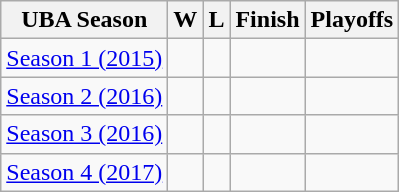<table class="wikitable">
<tr>
<th>UBA Season</th>
<th>W</th>
<th>L</th>
<th>Finish</th>
<th>Playoffs</th>
</tr>
<tr>
<td><a href='#'>Season 1 (2015)</a></td>
<td></td>
<td></td>
<td></td>
<td></td>
</tr>
<tr>
<td><a href='#'>Season 2 (2016)</a></td>
<td></td>
<td></td>
<td></td>
<td></td>
</tr>
<tr>
<td><a href='#'>Season 3 (2016)</a></td>
<td></td>
<td></td>
<td></td>
<td></td>
</tr>
<tr>
<td><a href='#'>Season 4 (2017)</a></td>
<td></td>
<td></td>
<td></td>
<td></td>
</tr>
</table>
